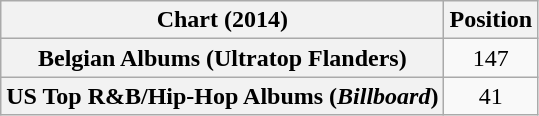<table class="wikitable sortable plainrowheaders" style="text-align:center">
<tr>
<th>Chart (2014)</th>
<th>Position</th>
</tr>
<tr>
<th scope="row">Belgian Albums (Ultratop Flanders)</th>
<td>147</td>
</tr>
<tr>
<th scope="row">US Top R&B/Hip-Hop Albums (<em>Billboard</em>)</th>
<td>41</td>
</tr>
</table>
